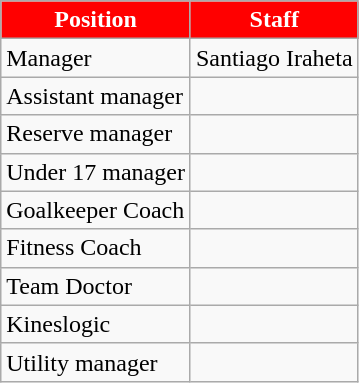<table class="wikitable">
<tr>
<th style="color:White; background:#FF0000;">Position</th>
<th style="color:White; background:#FF0000;">Staff</th>
</tr>
<tr>
<td>Manager</td>
<td> Santiago Iraheta</td>
</tr>
<tr>
<td>Assistant manager</td>
<td></td>
</tr>
<tr>
<td>Reserve manager</td>
<td></td>
</tr>
<tr>
<td>Under 17 manager</td>
<td></td>
</tr>
<tr>
<td>Goalkeeper Coach</td>
<td></td>
</tr>
<tr>
<td>Fitness Coach</td>
<td></td>
</tr>
<tr>
<td>Team Doctor</td>
<td></td>
</tr>
<tr>
<td>Kineslogic</td>
<td></td>
</tr>
<tr>
<td>Utility manager</td>
<td></td>
</tr>
</table>
